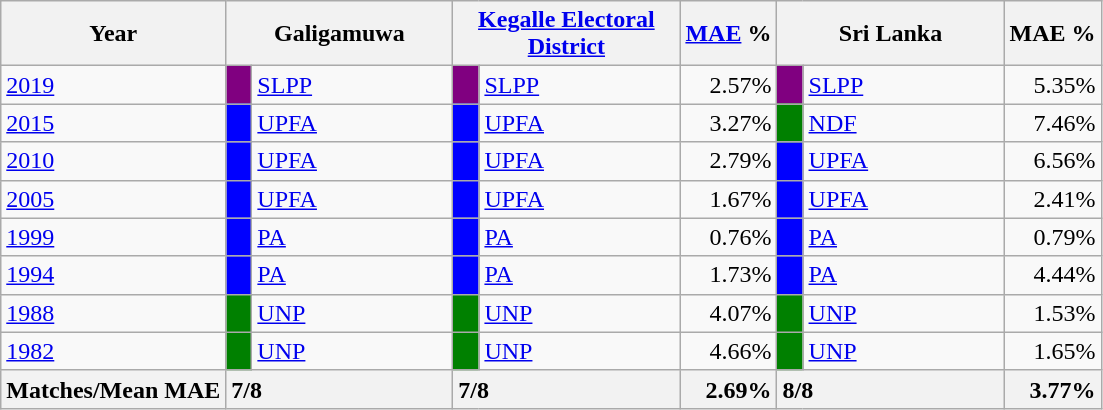<table class="wikitable">
<tr>
<th>Year</th>
<th colspan="2" width="144px">Galigamuwa</th>
<th colspan="2" width="144px"><a href='#'>Kegalle Electoral District</a></th>
<th><a href='#'>MAE</a> %</th>
<th colspan="2" width="144px">Sri Lanka</th>
<th>MAE %</th>
</tr>
<tr>
<td><a href='#'>2019</a></td>
<td style="background-color:purple;" width="10px"></td>
<td style="text-align:left;"><a href='#'>SLPP</a></td>
<td style="background-color:purple;" width="10px"></td>
<td style="text-align:left;"><a href='#'>SLPP</a></td>
<td style="text-align:right;">2.57%</td>
<td style="background-color:purple;" width="10px"></td>
<td style="text-align:left;"><a href='#'>SLPP</a></td>
<td style="text-align:right;">5.35%</td>
</tr>
<tr>
<td><a href='#'>2015</a></td>
<td style="background-color:blue;" width="10px"></td>
<td style="text-align:left;"><a href='#'>UPFA</a></td>
<td style="background-color:blue;" width="10px"></td>
<td style="text-align:left;"><a href='#'>UPFA</a></td>
<td style="text-align:right;">3.27%</td>
<td style="background-color:green;" width="10px"></td>
<td style="text-align:left;"><a href='#'>NDF</a></td>
<td style="text-align:right;">7.46%</td>
</tr>
<tr>
<td><a href='#'>2010</a></td>
<td style="background-color:blue;" width="10px"></td>
<td style="text-align:left;"><a href='#'>UPFA</a></td>
<td style="background-color:blue;" width="10px"></td>
<td style="text-align:left;"><a href='#'>UPFA</a></td>
<td style="text-align:right;">2.79%</td>
<td style="background-color:blue;" width="10px"></td>
<td style="text-align:left;"><a href='#'>UPFA</a></td>
<td style="text-align:right;">6.56%</td>
</tr>
<tr>
<td><a href='#'>2005</a></td>
<td style="background-color:blue;" width="10px"></td>
<td style="text-align:left;"><a href='#'>UPFA</a></td>
<td style="background-color:blue;" width="10px"></td>
<td style="text-align:left;"><a href='#'>UPFA</a></td>
<td style="text-align:right;">1.67%</td>
<td style="background-color:blue;" width="10px"></td>
<td style="text-align:left;"><a href='#'>UPFA</a></td>
<td style="text-align:right;">2.41%</td>
</tr>
<tr>
<td><a href='#'>1999</a></td>
<td style="background-color:blue;" width="10px"></td>
<td style="text-align:left;"><a href='#'>PA</a></td>
<td style="background-color:blue;" width="10px"></td>
<td style="text-align:left;"><a href='#'>PA</a></td>
<td style="text-align:right;">0.76%</td>
<td style="background-color:blue;" width="10px"></td>
<td style="text-align:left;"><a href='#'>PA</a></td>
<td style="text-align:right;">0.79%</td>
</tr>
<tr>
<td><a href='#'>1994</a></td>
<td style="background-color:blue;" width="10px"></td>
<td style="text-align:left;"><a href='#'>PA</a></td>
<td style="background-color:blue;" width="10px"></td>
<td style="text-align:left;"><a href='#'>PA</a></td>
<td style="text-align:right;">1.73%</td>
<td style="background-color:blue;" width="10px"></td>
<td style="text-align:left;"><a href='#'>PA</a></td>
<td style="text-align:right;">4.44%</td>
</tr>
<tr>
<td><a href='#'>1988</a></td>
<td style="background-color:green;" width="10px"></td>
<td style="text-align:left;"><a href='#'>UNP</a></td>
<td style="background-color:green;" width="10px"></td>
<td style="text-align:left;"><a href='#'>UNP</a></td>
<td style="text-align:right;">4.07%</td>
<td style="background-color:green;" width="10px"></td>
<td style="text-align:left;"><a href='#'>UNP</a></td>
<td style="text-align:right;">1.53%</td>
</tr>
<tr>
<td><a href='#'>1982</a></td>
<td style="background-color:green;" width="10px"></td>
<td style="text-align:left;"><a href='#'>UNP</a></td>
<td style="background-color:green;" width="10px"></td>
<td style="text-align:left;"><a href='#'>UNP</a></td>
<td style="text-align:right;">4.66%</td>
<td style="background-color:green;" width="10px"></td>
<td style="text-align:left;"><a href='#'>UNP</a></td>
<td style="text-align:right;">1.65%</td>
</tr>
<tr>
<th>Matches/Mean MAE</th>
<th style="text-align:left;"colspan="2" width="144px">7/8</th>
<th style="text-align:left;"colspan="2" width="144px">7/8</th>
<th style="text-align:right;">2.69%</th>
<th style="text-align:left;"colspan="2" width="144px">8/8</th>
<th style="text-align:right;">3.77%</th>
</tr>
</table>
